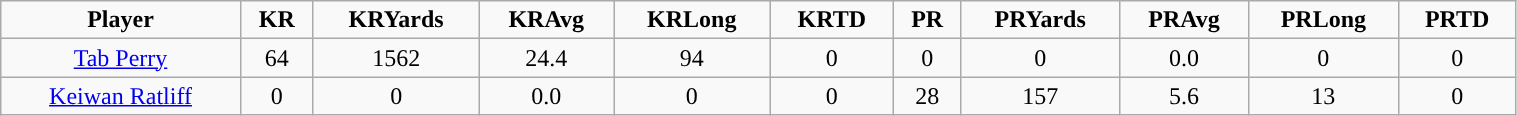<table class="wikitable" width="80%">
<tr align="center">
<td><strong>Player</strong></td>
<td><strong>KR</strong></td>
<td><strong>KRYards</strong></td>
<td><strong>KRAvg</strong></td>
<td><strong>KRLong</strong></td>
<td><strong>KRTD</strong></td>
<td><strong>PR</strong></td>
<td><strong>PRYards</strong></td>
<td><strong>PRAvg</strong></td>
<td><strong>PRLong</strong></td>
<td><strong>PRTD</strong></td>
</tr>
<tr align="center" bgcolor="">
<td><a href='#'>Tab Perry</a></td>
<td>64</td>
<td>1562</td>
<td>24.4</td>
<td>94</td>
<td>0</td>
<td>0</td>
<td>0</td>
<td>0.0</td>
<td>0</td>
<td>0</td>
</tr>
<tr align="center" bgcolor="">
<td><a href='#'>Keiwan Ratliff</a></td>
<td>0</td>
<td>0</td>
<td>0.0</td>
<td>0</td>
<td>0</td>
<td>28</td>
<td>157</td>
<td>5.6</td>
<td>13</td>
<td>0</td>
</tr>
</table>
